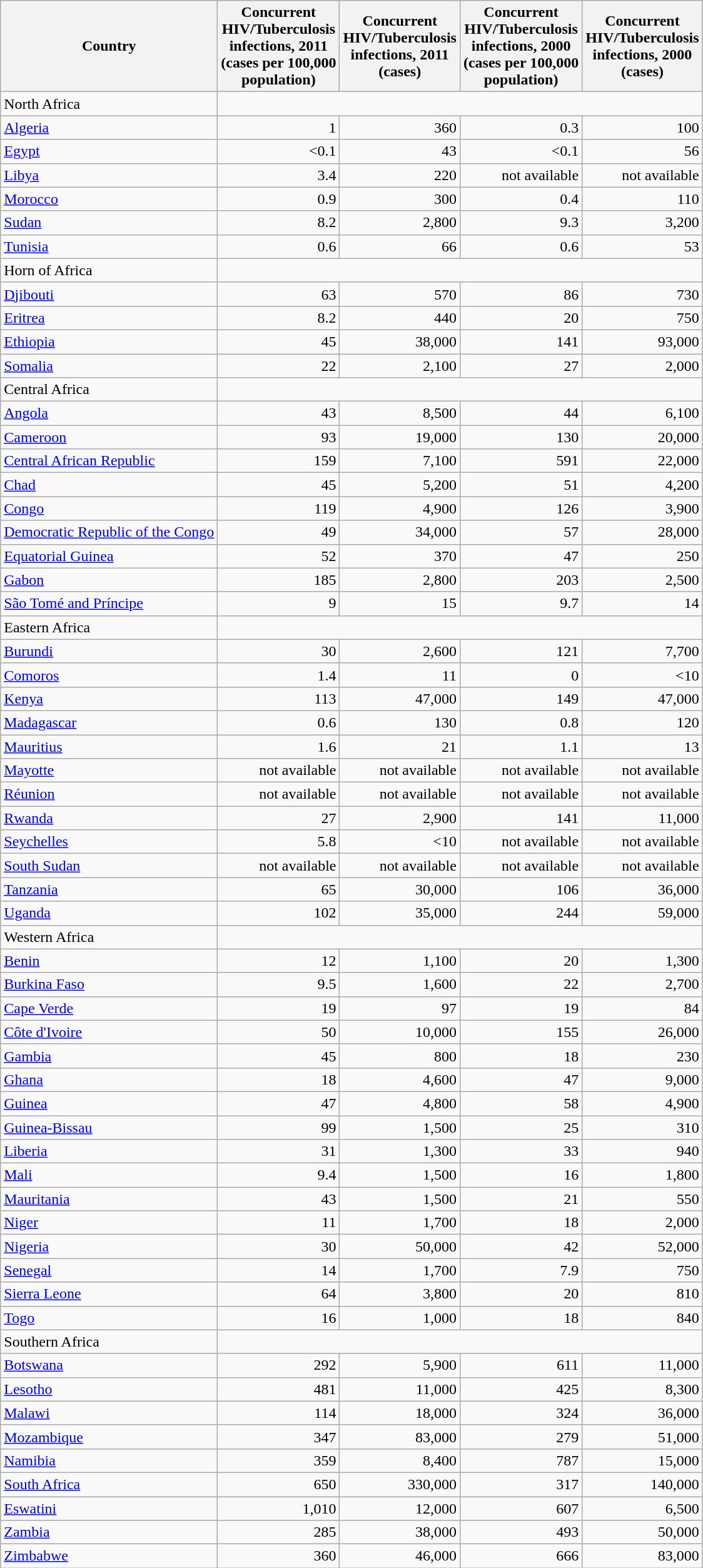<table class="sortable wikitable">
<tr>
<th>Country</th>
<th>Concurrent<br>HIV/Tuberculosis<br>infections, 2011<br>(cases per 100,000<br> population)</th>
<th>Concurrent<br>HIV/Tuberculosis<br>infections, 2011<br>(cases)</th>
<th>Concurrent<br>HIV/Tuberculosis<br>infections, 2000<br>(cases per 100,000<br>population)</th>
<th>Concurrent<br>HIV/Tuberculosis<br> infections, 2000<br>(cases)</th>
</tr>
<tr>
<td>North Africa</td>
</tr>
<tr>
<td><a href='#'>Algeria</a></td>
<td align="right">1</td>
<td align="right">360</td>
<td align="right">0.3</td>
<td align="right">100</td>
</tr>
<tr>
<td><a href='#'>Egypt</a></td>
<td align="right"><0.1</td>
<td align="right">43</td>
<td align="right"><0.1</td>
<td align="right">56</td>
</tr>
<tr>
<td><a href='#'>Libya</a></td>
<td align="right">3.4</td>
<td align="right">220</td>
<td align="right">not available</td>
<td align="right">not available</td>
</tr>
<tr>
<td><a href='#'>Morocco</a></td>
<td align="right">0.9</td>
<td align="right">300</td>
<td align="right">0.4</td>
<td align="right">110</td>
</tr>
<tr>
<td><a href='#'>Sudan</a></td>
<td align="right">8.2</td>
<td align="right">2,800</td>
<td align="right">9.3</td>
<td align="right">3,200</td>
</tr>
<tr>
<td><a href='#'>Tunisia</a></td>
<td align="right">0.6</td>
<td align="right">66</td>
<td align="right">0.6</td>
<td align="right">53</td>
</tr>
<tr>
<td>Horn of Africa</td>
</tr>
<tr>
<td><a href='#'>Djibouti</a></td>
<td align="right">63</td>
<td align="right">570</td>
<td align="right">86</td>
<td align="right">730</td>
</tr>
<tr>
<td><a href='#'>Eritrea</a></td>
<td align="right">8.2</td>
<td align="right">440</td>
<td align="right">20</td>
<td align="right">750</td>
</tr>
<tr>
<td><a href='#'>Ethiopia</a></td>
<td align="right">45</td>
<td align="right">38,000</td>
<td align="right">141</td>
<td align="right">93,000</td>
</tr>
<tr>
<td><a href='#'>Somalia</a></td>
<td align="right">22</td>
<td align="right">2,100</td>
<td align="right">27</td>
<td align="right">2,000</td>
</tr>
<tr>
<td>Central Africa</td>
</tr>
<tr>
<td><a href='#'>Angola</a></td>
<td align="right">43</td>
<td align="right">8,500</td>
<td align="right">44</td>
<td align="right">6,100</td>
</tr>
<tr>
<td><a href='#'>Cameroon</a></td>
<td align="right">93</td>
<td align="right">19,000</td>
<td align="right">130</td>
<td align="right">20,000</td>
</tr>
<tr>
<td><a href='#'>Central African Republic</a></td>
<td align="right">159</td>
<td align="right">7,100</td>
<td align="right">591</td>
<td align="right">22,000</td>
</tr>
<tr>
<td><a href='#'>Chad</a></td>
<td align="right">45</td>
<td align="right">5,200</td>
<td align="right">51</td>
<td align="right">4,200</td>
</tr>
<tr>
<td><a href='#'>Congo</a></td>
<td align="right">119</td>
<td align="right">4,900</td>
<td align="right">126</td>
<td align="right">3,900</td>
</tr>
<tr>
<td><a href='#'>Democratic Republic of the Congo</a></td>
<td align="right">49</td>
<td align="right">34,000</td>
<td align="right">57</td>
<td align="right">28,000</td>
</tr>
<tr>
<td><a href='#'>Equatorial Guinea</a></td>
<td align="right">52</td>
<td align="right">370</td>
<td align="right">47</td>
<td align="right">250</td>
</tr>
<tr>
<td><a href='#'>Gabon</a></td>
<td align="right">185</td>
<td align="right">2,800</td>
<td align="right">203</td>
<td align="right">2,500</td>
</tr>
<tr>
<td><a href='#'>São Tomé and Príncipe</a></td>
<td align="right">9</td>
<td align="right">15</td>
<td align="right">9.7</td>
<td align="right">14</td>
</tr>
<tr>
<td>Eastern Africa</td>
</tr>
<tr>
<td><a href='#'>Burundi</a></td>
<td align="right">30</td>
<td align="right">2,600</td>
<td align="right">121</td>
<td align="right">7,700</td>
</tr>
<tr>
<td><a href='#'>Comoros</a></td>
<td align="right">1.4</td>
<td align="right">11</td>
<td align="right">0</td>
<td align="right"><10</td>
</tr>
<tr>
<td><a href='#'>Kenya</a></td>
<td align="right">113</td>
<td align="right">47,000</td>
<td align="right">149</td>
<td align="right">47,000</td>
</tr>
<tr>
<td><a href='#'>Madagascar</a></td>
<td align="right">0.6</td>
<td align="right">130</td>
<td align="right">0.8</td>
<td align="right">120</td>
</tr>
<tr>
<td><a href='#'>Mauritius</a></td>
<td align="right">1.6</td>
<td align="right">21</td>
<td align="right">1.1</td>
<td align="right">13</td>
</tr>
<tr>
<td><a href='#'>Mayotte</a></td>
<td align="right">not available</td>
<td align="right">not available</td>
<td align="right">not available</td>
<td align="right">not available</td>
</tr>
<tr>
<td><a href='#'>Réunion</a></td>
<td align="right">not available</td>
<td align="right">not available</td>
<td align="right">not available</td>
<td align="right">not available</td>
</tr>
<tr>
<td><a href='#'>Rwanda</a></td>
<td align="right">27</td>
<td align="right">2,900</td>
<td align="right">141</td>
<td align="right">11,000</td>
</tr>
<tr>
<td><a href='#'>Seychelles</a></td>
<td align="right">5.8</td>
<td align="right"><10</td>
<td align="right">not available</td>
<td align="right">not available</td>
</tr>
<tr>
<td><a href='#'>South Sudan</a></td>
<td align="right">not available</td>
<td align="right">not available</td>
<td align="right">not available</td>
<td align="right">not available</td>
</tr>
<tr>
<td><a href='#'>Tanzania</a></td>
<td align="right">65</td>
<td align="right">30,000</td>
<td align="right">106</td>
<td align="right">36,000</td>
</tr>
<tr>
<td><a href='#'>Uganda</a></td>
<td align="right">102</td>
<td align="right">35,000</td>
<td align="right">244</td>
<td align="right">59,000</td>
</tr>
<tr>
<td>Western Africa</td>
</tr>
<tr>
<td><a href='#'>Benin</a></td>
<td align="right">12</td>
<td align="right">1,100</td>
<td align="right">20</td>
<td align="right">1,300</td>
</tr>
<tr>
<td><a href='#'>Burkina Faso</a></td>
<td align="right">9.5</td>
<td align="right">1,600</td>
<td align="right">22</td>
<td align="right">2,700</td>
</tr>
<tr>
<td><a href='#'>Cape Verde</a></td>
<td align="right">19</td>
<td align="right">97</td>
<td align="right">19</td>
<td align="right">84</td>
</tr>
<tr>
<td><a href='#'>Côte d'Ivoire</a></td>
<td align="right">50</td>
<td align="right">10,000</td>
<td align="right">155</td>
<td align="right">26,000</td>
</tr>
<tr>
<td><a href='#'>Gambia</a></td>
<td align="right">45</td>
<td align="right">800</td>
<td align="right">18</td>
<td align="right">230</td>
</tr>
<tr>
<td><a href='#'>Ghana</a></td>
<td align="right">18</td>
<td align="right">4,600</td>
<td align="right">47</td>
<td align="right">9,000</td>
</tr>
<tr>
<td><a href='#'>Guinea</a></td>
<td align="right">47</td>
<td align="right">4,800</td>
<td align="right">58</td>
<td align="right">4,900</td>
</tr>
<tr>
<td><a href='#'>Guinea-Bissau</a></td>
<td align="right">99</td>
<td align="right">1,500</td>
<td align="right">25</td>
<td align="right">310</td>
</tr>
<tr>
<td><a href='#'>Liberia</a></td>
<td align="right">31</td>
<td align="right">1,300</td>
<td align="right">33</td>
<td align="right">940</td>
</tr>
<tr>
<td><a href='#'>Mali</a></td>
<td align="right">9.4</td>
<td align="right">1,500</td>
<td align="right">16</td>
<td align="right">1,800</td>
</tr>
<tr>
<td><a href='#'>Mauritania</a></td>
<td align="right">43</td>
<td align="right">1,500</td>
<td align="right">21</td>
<td align="right">550</td>
</tr>
<tr>
<td><a href='#'>Niger</a></td>
<td align="right">11</td>
<td align="right">1,700</td>
<td align="right">18</td>
<td align="right">2,000</td>
</tr>
<tr>
<td><a href='#'>Nigeria</a></td>
<td align="right">30</td>
<td align="right">50,000</td>
<td align="right">42</td>
<td align="right">52,000</td>
</tr>
<tr>
<td><a href='#'>Senegal</a></td>
<td align="right">14</td>
<td align="right">1,700</td>
<td align="right">7.9</td>
<td align="right">750</td>
</tr>
<tr>
<td><a href='#'>Sierra Leone</a></td>
<td align="right">64</td>
<td align="right">3,800</td>
<td align="right">20</td>
<td align="right">810</td>
</tr>
<tr>
<td><a href='#'>Togo</a></td>
<td align="right">16</td>
<td align="right">1,000</td>
<td align="right">18</td>
<td align="right">840</td>
</tr>
<tr>
<td>Southern Africa</td>
</tr>
<tr>
<td><a href='#'>Botswana</a></td>
<td align="right">292</td>
<td align="right">5,900</td>
<td align="right">611</td>
<td align="right">11,000</td>
</tr>
<tr>
<td><a href='#'>Lesotho</a></td>
<td align="right">481</td>
<td align="right">11,000</td>
<td align="right">425</td>
<td align="right">8,300</td>
</tr>
<tr>
<td><a href='#'>Malawi</a></td>
<td align="right">114</td>
<td align="right">18,000</td>
<td align="right">324</td>
<td align="right">36,000</td>
</tr>
<tr>
<td><a href='#'>Mozambique</a></td>
<td align="right">347</td>
<td align="right">83,000</td>
<td align="right">279</td>
<td align="right">51,000</td>
</tr>
<tr>
<td><a href='#'>Namibia</a></td>
<td align="right">359</td>
<td align="right">8,400</td>
<td align="right">787</td>
<td align="right">15,000</td>
</tr>
<tr>
<td><a href='#'>South Africa</a></td>
<td align="right">650</td>
<td align="right">330,000</td>
<td align="right">317</td>
<td align="right">140,000</td>
</tr>
<tr>
<td><a href='#'>Eswatini</a></td>
<td align="right">1,010</td>
<td align="right">12,000</td>
<td align="right">607</td>
<td align="right">6,500</td>
</tr>
<tr>
<td><a href='#'>Zambia</a></td>
<td align="right">285</td>
<td align="right">38,000</td>
<td align="right">493</td>
<td align="right">50,000</td>
</tr>
<tr>
<td><a href='#'>Zimbabwe</a></td>
<td align="right">360</td>
<td align="right">46,000</td>
<td align="right">666</td>
<td align="right">83,000</td>
</tr>
</table>
